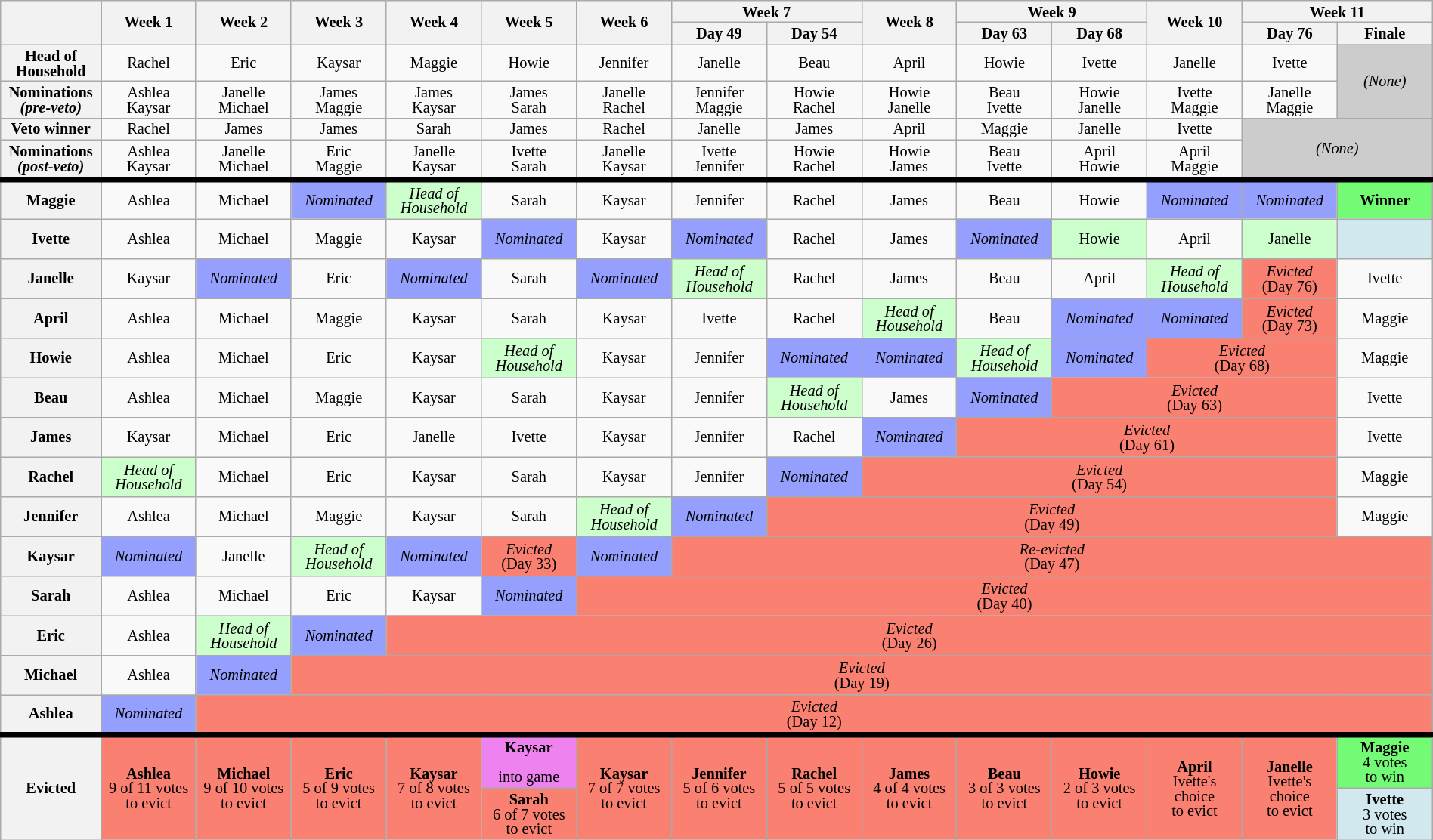<table class="wikitable" style="text-align:center; line-height:13px; font-size:85%; width:100%;">
<tr>
<th rowspan="2" style="width:6%"></th>
<th scope="col" style="width:6%" rowspan="2">Week 1</th>
<th scope="col" style="width:6%" rowspan="2">Week 2</th>
<th scope="col" style="width:6%" rowspan="2">Week 3</th>
<th scope="col" style="width:6%" rowspan="2">Week 4</th>
<th scope="col" style="width:6%" rowspan="2">Week 5</th>
<th scope="col" style="width:6%" rowspan="2">Week 6</th>
<th scope="colgroup" style="width:6%" colspan="2">Week 7</th>
<th scope="col" style="width:6%" rowspan="2">Week 8</th>
<th scope="colgroup" style="width:6%" colspan="2">Week 9</th>
<th scope="col" style="width:6%" rowspan="2">Week 10</th>
<th scope="colgroup" style="width:6%" colspan="2">Week 11</th>
</tr>
<tr>
<th style="width:6%">Day 49</th>
<th style="width:6%">Day 54</th>
<th style="width:6%">Day 63</th>
<th style="width:6%">Day 68</th>
<th style="width:6%">Day 76</th>
<th style="width:6%">Finale</th>
</tr>
<tr>
<th scope="col">Head of<br>Household</th>
<td>Rachel</td>
<td>Eric</td>
<td>Kaysar</td>
<td>Maggie</td>
<td>Howie</td>
<td>Jennifer</td>
<td>Janelle</td>
<td>Beau</td>
<td>April</td>
<td>Howie</td>
<td>Ivette</td>
<td>Janelle</td>
<td>Ivette</td>
<td rowspan="2" bgcolor="#ccc"><em>(None)</em></td>
</tr>
<tr>
<th scope="col">Nominations<br><em>(pre-veto)</em></th>
<td>Ashlea<br>Kaysar</td>
<td>Janelle<br>Michael</td>
<td>James<br>Maggie</td>
<td>James<br>Kaysar</td>
<td>James<br>Sarah</td>
<td>Janelle<br>Rachel</td>
<td>Jennifer<br>Maggie</td>
<td>Howie<br>Rachel</td>
<td>Howie<br>Janelle</td>
<td>Beau<br>Ivette</td>
<td>Howie<br>Janelle</td>
<td>Ivette<br>Maggie</td>
<td>Janelle<br>Maggie</td>
</tr>
<tr>
<th scope="col">Veto winner</th>
<td>Rachel</td>
<td>James</td>
<td>James</td>
<td>Sarah</td>
<td>James</td>
<td>Rachel</td>
<td>Janelle</td>
<td>James</td>
<td>April</td>
<td>Maggie</td>
<td>Janelle</td>
<td>Ivette</td>
<td rowspan="2" colspan="2" bgcolor=#ccc><em>(None)</em></td>
</tr>
<tr>
<th scope="col">Nominations<br><em>(post-veto)</em></th>
<td>Ashlea<br>Kaysar</td>
<td>Janelle<br>Michael</td>
<td>Eric<br>Maggie</td>
<td>Janelle<br>Kaysar</td>
<td>Ivette<br>Sarah</td>
<td>Janelle<br>Kaysar</td>
<td>Ivette<br>Jennifer</td>
<td>Howie<br>Rachel</td>
<td>Howie<br>James</td>
<td>Beau<br>Ivette</td>
<td>April<br>Howie</td>
<td>April<br>Maggie</td>
</tr>
<tr style="border-top:5px solid; height:35px"">
<th scope="col">Maggie</th>
<td>Ashlea</td>
<td>Michael</td>
<td style="background:#959ffd"><em>Nominated</em></td>
<td style="background:#cfc"><em>Head of Household</em></td>
<td>Sarah</td>
<td>Kaysar</td>
<td>Jennifer</td>
<td>Rachel</td>
<td>James</td>
<td>Beau</td>
<td>Howie</td>
<td style="background:#959ffd"><em>Nominated</em></td>
<td style="background:#959ffd"><em>Nominated</em></td>
<td style="background:#73fb76"><strong>Winner</strong></td>
</tr>
<tr style="height:35px">
<th scope="col">Ivette</th>
<td>Ashlea</td>
<td>Michael</td>
<td>Maggie</td>
<td>Kaysar</td>
<td style="background:#959ffd"><em>Nominated</em></td>
<td>Kaysar</td>
<td style="background:#959ffd"><em>Nominated</em></td>
<td>Rachel</td>
<td>James</td>
<td style="background:#959ffd"><em>Nominated</em></td>
<td style="background:#cfc">Howie</td>
<td>April</td>
<td style="background:#cfc">Janelle</td>
<td style="background:#d1e8ef"></td>
</tr>
<tr style="height:35px">
<th scope="col">Janelle</th>
<td>Kaysar</td>
<td style="background:#959ffd"><em>Nominated</em></td>
<td>Eric</td>
<td style="background:#959ffd"><em>Nominated</em></td>
<td>Sarah</td>
<td style="background:#959ffd"><em>Nominated</em></td>
<td style="background:#cfc"><em>Head of Household</em></td>
<td>Rachel</td>
<td>James</td>
<td>Beau</td>
<td>April</td>
<td style="background:#cfc"><em>Head of<br> Household</em></td>
<td style="background:salmon"><em>Evicted</em><br>(Day 76)</td>
<td>Ivette</td>
</tr>
<tr style="height:35px">
<th scope="col">April</th>
<td>Ashlea</td>
<td>Michael</td>
<td>Maggie</td>
<td>Kaysar</td>
<td>Sarah</td>
<td>Kaysar</td>
<td>Ivette</td>
<td>Rachel</td>
<td style="background:#cfc"><em>Head of Household</em></td>
<td>Beau</td>
<td style="background:#959ffd"><em>Nominated</em></td>
<td style="background:#959ffd"><em>Nominated</em></td>
<td style="background:salmon"><em>Evicted</em><br>(Day 73)</td>
<td>Maggie</td>
</tr>
<tr style="height:35px">
<th scope="col">Howie</th>
<td>Ashlea</td>
<td>Michael</td>
<td>Eric</td>
<td>Kaysar</td>
<td style="background:#cfc"><em>Head of Household</em></td>
<td>Kaysar</td>
<td>Jennifer</td>
<td style="background:#959ffd"><em>Nominated</em></td>
<td style="background:#959ffd"><em>Nominated</em></td>
<td style="background:#cfc"><em>Head of Household</em></td>
<td style="background:#959ffd"><em>Nominated</em></td>
<td style="background:salmon" colspan="2"><em>Evicted</em><br>(Day 68)</td>
<td>Maggie</td>
</tr>
<tr style="height:35px">
<th scope="col">Beau</th>
<td>Ashlea</td>
<td>Michael</td>
<td>Maggie</td>
<td>Kaysar</td>
<td>Sarah</td>
<td>Kaysar</td>
<td>Jennifer</td>
<td style="background:#cfc"><em>Head of Household</em></td>
<td>James</td>
<td style="background:#959ffd"><em>Nominated</em></td>
<td style="background:salmon" colspan="3"><em>Evicted</em><br>(Day 63)</td>
<td>Ivette</td>
</tr>
<tr style="height:35px">
<th scope="col">James</th>
<td>Kaysar</td>
<td>Michael</td>
<td>Eric</td>
<td>Janelle</td>
<td>Ivette</td>
<td>Kaysar</td>
<td>Jennifer</td>
<td>Rachel</td>
<td style="background:#959ffd"><em>Nominated</em></td>
<td style="background:salmon" colspan="4"><em>Evicted</em><br>(Day 61)</td>
<td>Ivette</td>
</tr>
<tr style="height:35px">
<th scope="col">Rachel</th>
<td style="background:#cfc"><em>Head of Household</em></td>
<td>Michael</td>
<td>Eric</td>
<td>Kaysar</td>
<td>Sarah</td>
<td>Kaysar</td>
<td>Jennifer</td>
<td style="background:#959ffd"><em>Nominated</em></td>
<td style="background:salmon" colspan="5"><em>Evicted</em><br>(Day 54)</td>
<td>Maggie</td>
</tr>
<tr style="height:35px">
<th scope="col">Jennifer</th>
<td>Ashlea</td>
<td>Michael</td>
<td>Maggie</td>
<td>Kaysar</td>
<td>Sarah</td>
<td style="background:#cfc"><em>Head of Household</em></td>
<td style="background:#959ffd"><em>Nominated</em></td>
<td style="background:salmon" colspan="6"><em>Evicted</em><br>(Day 49)</td>
<td>Maggie</td>
</tr>
<tr style="height:35px">
<th scope="col">Kaysar</th>
<td style="background:#959ffd"><em>Nominated</em></td>
<td>Janelle</td>
<td style="background:#cfc"><em>Head of Household</em></td>
<td style="background:#959ffd"><em>Nominated</em></td>
<td style="background:salmon"><em>Evicted</em><br>(Day 33)</td>
<td style="background:#959ffd"><em>Nominated</em></td>
<td style="background:salmon" colspan="8"><em>Re-evicted</em><br>(Day 47)</td>
</tr>
<tr style="height:35px">
<th scope="col">Sarah</th>
<td>Ashlea</td>
<td>Michael</td>
<td>Eric</td>
<td>Kaysar</td>
<td style="background:#959ffd"><em>Nominated</em></td>
<td style="background:salmon" colspan="9"><em>Evicted</em><br>(Day 40)</td>
</tr>
<tr style="height:35px">
<th scope="col">Eric</th>
<td>Ashlea</td>
<td style="background:#cfc"><em>Head of Household</em></td>
<td style="background:#959ffd"><em>Nominated</em></td>
<td style="background:salmon" colspan="11"><em>Evicted</em><br>(Day 26)</td>
</tr>
<tr style="height:35px">
<th scope="col">Michael</th>
<td>Ashlea</td>
<td style="background:#959ffd"><em>Nominated</em></td>
<td style="background:salmon" colspan="12"><em>Evicted</em><br>(Day 19)</td>
</tr>
<tr style="height:35px">
<th scope="col">Ashlea</th>
<td style="background:#959ffd"><em>Nominated</em></td>
<td style="background:salmon" colspan="13"><em>Evicted</em><br>(Day 12)</td>
</tr>
<tr style="border-top:5px solid; height:35px"">
<th scope="col" rowspan="2">Evicted</th>
<td rowspan="2" style="background:salmon"><strong>Ashlea</strong><br>9 of 11 votes<br>to evict</td>
<td rowspan="2" style="background:salmon"><strong>Michael</strong><br>9 of 10 votes<br>to evict</td>
<td rowspan="2" style="background:salmon"><strong>Eric</strong><br>5 of 9 votes<br>to evict</td>
<td rowspan="2" style="background:salmon"><strong>Kaysar</strong><br>7 of 8 votes<br>to evict</td>
<td style="background:violet"><strong>Kaysar</strong><br><br>into game</td>
<td rowspan="2" style="background:salmon"><strong>Kaysar</strong><br>7 of 7 votes<br>to evict</td>
<td rowspan="2" style="background:salmon"><strong>Jennifer</strong><br>5 of 6 votes<br>to evict</td>
<td rowspan="2" style="background:salmon"><strong>Rachel</strong><br>5 of 5 votes<br>to evict</td>
<td rowspan="2" style="background:salmon"><strong>James</strong><br>4 of 4 votes<br>to evict</td>
<td rowspan="2" style="background:salmon"><strong>Beau</strong><br>3 of 3 votes<br>to evict</td>
<td rowspan="2" style="background:salmon"><strong>Howie</strong><br>2 of 3 votes<br>to evict</td>
<td rowspan="2" style="background:salmon"><strong>April</strong><br>Ivette's choice<br>to evict</td>
<td rowspan="2" style="background:salmon"><strong>Janelle</strong><br>Ivette's choice<br>to evict</td>
<td style="background:#73fb76"><strong>Maggie</strong><br>4 votes<br>to win</td>
</tr>
<tr>
<td style="background:salmon"><strong>Sarah</strong><br>6 of 7 votes<br>to evict</td>
<td style="background:#d1e8ef"><strong>Ivette</strong><br>3 votes<br>to win</td>
</tr>
</table>
